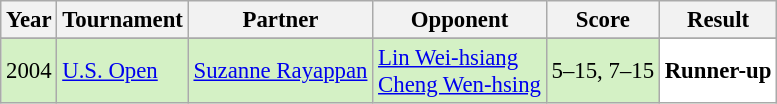<table class="sortable wikitable" style="font-size: 95%;">
<tr>
<th>Year</th>
<th>Tournament</th>
<th>Partner</th>
<th>Opponent</th>
<th>Score</th>
<th>Result</th>
</tr>
<tr>
</tr>
<tr style="background:#D4F1C5">
<td align="center">2004</td>
<td align="left"><a href='#'>U.S. Open</a></td>
<td align="left"> <a href='#'>Suzanne Rayappan</a></td>
<td align="left"> <a href='#'>Lin Wei-hsiang</a><br> <a href='#'>Cheng Wen-hsing</a></td>
<td align="left">5–15, 7–15</td>
<td style="text-align:left; background:white"> <strong>Runner-up</strong></td>
</tr>
</table>
